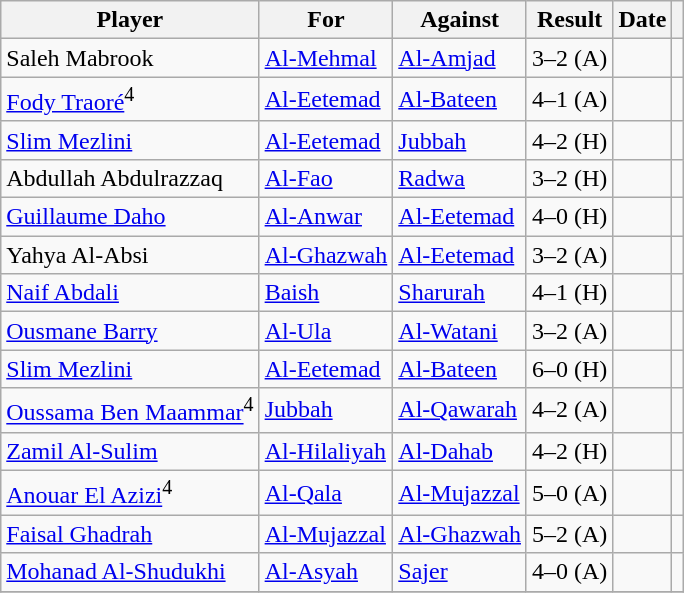<table class="wikitable">
<tr>
<th>Player</th>
<th>For</th>
<th>Against</th>
<th style="text-align:center">Result</th>
<th>Date</th>
<th></th>
</tr>
<tr>
<td> Saleh Mabrook</td>
<td><a href='#'>Al-Mehmal</a></td>
<td><a href='#'>Al-Amjad</a></td>
<td style="text-align:center;">3–2 (A)</td>
<td></td>
<td></td>
</tr>
<tr>
<td> <a href='#'>Fody Traoré</a><sup>4</sup></td>
<td><a href='#'>Al-Eetemad</a></td>
<td><a href='#'>Al-Bateen</a></td>
<td style="text-align:center;">4–1 (A)</td>
<td></td>
<td></td>
</tr>
<tr>
<td> <a href='#'>Slim Mezlini</a></td>
<td><a href='#'>Al-Eetemad</a></td>
<td><a href='#'>Jubbah</a></td>
<td style="text-align:center;">4–2 (H)</td>
<td></td>
<td></td>
</tr>
<tr>
<td> Abdullah Abdulrazzaq</td>
<td><a href='#'>Al-Fao</a></td>
<td><a href='#'>Radwa</a></td>
<td style="text-align:center;">3–2 (H)</td>
<td></td>
<td></td>
</tr>
<tr>
<td> <a href='#'>Guillaume Daho</a></td>
<td><a href='#'>Al-Anwar</a></td>
<td><a href='#'>Al-Eetemad</a></td>
<td style="text-align:center;">4–0 (H)</td>
<td></td>
<td></td>
</tr>
<tr>
<td> Yahya Al-Absi</td>
<td><a href='#'>Al-Ghazwah</a></td>
<td><a href='#'>Al-Eetemad</a></td>
<td style="text-align:center;">3–2 (A)</td>
<td></td>
<td></td>
</tr>
<tr>
<td> <a href='#'>Naif Abdali</a></td>
<td><a href='#'>Baish</a></td>
<td><a href='#'>Sharurah</a></td>
<td style="text-align:center;">4–1 (H)</td>
<td></td>
<td></td>
</tr>
<tr>
<td> <a href='#'>Ousmane Barry</a></td>
<td><a href='#'>Al-Ula</a></td>
<td><a href='#'>Al-Watani</a></td>
<td style="text-align:center;">3–2 (A)</td>
<td></td>
<td></td>
</tr>
<tr>
<td> <a href='#'>Slim Mezlini</a></td>
<td><a href='#'>Al-Eetemad</a></td>
<td><a href='#'>Al-Bateen</a></td>
<td style="text-align:center;">6–0 (H)</td>
<td></td>
<td></td>
</tr>
<tr>
<td> <a href='#'>Oussama Ben Maammar</a><sup>4</sup></td>
<td><a href='#'>Jubbah</a></td>
<td><a href='#'>Al-Qawarah</a></td>
<td style="text-align:center;">4–2 (A)</td>
<td></td>
<td></td>
</tr>
<tr>
<td> <a href='#'>Zamil Al-Sulim</a></td>
<td><a href='#'>Al-Hilaliyah</a></td>
<td><a href='#'>Al-Dahab</a></td>
<td style="text-align:center;">4–2 (H)</td>
<td></td>
<td></td>
</tr>
<tr>
<td> <a href='#'>Anouar El Azizi</a><sup>4</sup></td>
<td><a href='#'>Al-Qala</a></td>
<td><a href='#'>Al-Mujazzal</a></td>
<td style="text-align:center;">5–0 (A)</td>
<td></td>
<td></td>
</tr>
<tr>
<td> <a href='#'>Faisal Ghadrah</a></td>
<td><a href='#'>Al-Mujazzal</a></td>
<td><a href='#'>Al-Ghazwah</a></td>
<td style="text-align:center;">5–2 (A)</td>
<td></td>
<td></td>
</tr>
<tr>
<td> <a href='#'>Mohanad Al-Shudukhi</a></td>
<td><a href='#'>Al-Asyah</a></td>
<td><a href='#'>Sajer</a></td>
<td style="text-align:center;">4–0 (A)</td>
<td></td>
<td></td>
</tr>
<tr>
</tr>
</table>
